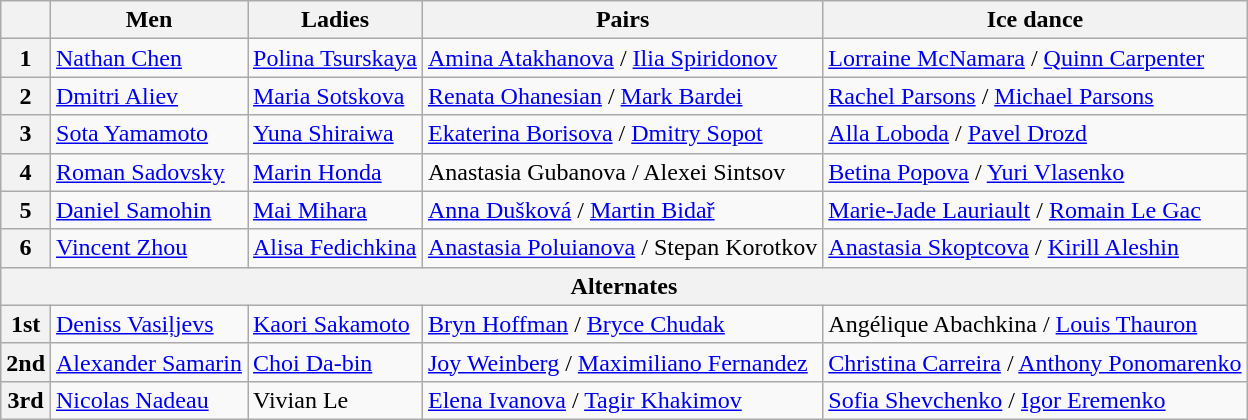<table class="wikitable">
<tr>
<th></th>
<th>Men</th>
<th>Ladies</th>
<th>Pairs</th>
<th>Ice dance</th>
</tr>
<tr>
<th>1</th>
<td> <a href='#'>Nathan Chen</a></td>
<td> <a href='#'>Polina Tsurskaya</a></td>
<td> <a href='#'>Amina Atakhanova</a> / <a href='#'>Ilia Spiridonov</a></td>
<td> <a href='#'>Lorraine McNamara</a> / <a href='#'>Quinn Carpenter</a></td>
</tr>
<tr>
<th>2</th>
<td> <a href='#'>Dmitri Aliev</a></td>
<td> <a href='#'>Maria Sotskova</a></td>
<td> <a href='#'>Renata Ohanesian</a> / <a href='#'>Mark Bardei</a></td>
<td> <a href='#'>Rachel Parsons</a> / <a href='#'>Michael Parsons</a></td>
</tr>
<tr>
<th>3</th>
<td> <a href='#'>Sota Yamamoto</a></td>
<td> <a href='#'>Yuna Shiraiwa</a></td>
<td> <a href='#'>Ekaterina Borisova</a> / <a href='#'>Dmitry Sopot</a></td>
<td> <a href='#'>Alla Loboda</a> / <a href='#'>Pavel Drozd</a></td>
</tr>
<tr>
<th>4</th>
<td> <a href='#'>Roman Sadovsky</a></td>
<td> <a href='#'>Marin Honda</a></td>
<td> Anastasia Gubanova / Alexei Sintsov</td>
<td> <a href='#'>Betina Popova</a> / <a href='#'>Yuri Vlasenko</a></td>
</tr>
<tr>
<th>5</th>
<td> <a href='#'>Daniel Samohin</a></td>
<td> <a href='#'>Mai Mihara</a></td>
<td> <a href='#'>Anna Dušková</a> / <a href='#'>Martin Bidař</a></td>
<td> <a href='#'>Marie-Jade Lauriault</a> / <a href='#'>Romain Le Gac</a></td>
</tr>
<tr>
<th>6</th>
<td> <a href='#'>Vincent Zhou</a></td>
<td> <a href='#'>Alisa Fedichkina</a></td>
<td> <a href='#'>Anastasia Poluianova</a> / Stepan Korotkov</td>
<td> <a href='#'>Anastasia Skoptcova</a> / <a href='#'>Kirill Aleshin</a></td>
</tr>
<tr>
<th colspan=5 align=center>Alternates</th>
</tr>
<tr>
<th>1st</th>
<td> <a href='#'>Deniss Vasiļjevs</a></td>
<td> <a href='#'>Kaori Sakamoto</a></td>
<td> <a href='#'>Bryn Hoffman</a> / <a href='#'>Bryce Chudak</a></td>
<td> Angélique Abachkina / <a href='#'>Louis Thauron</a></td>
</tr>
<tr>
<th>2nd</th>
<td> <a href='#'>Alexander Samarin</a></td>
<td> <a href='#'>Choi Da-bin</a></td>
<td> <a href='#'>Joy Weinberg</a> / <a href='#'>Maximiliano Fernandez</a></td>
<td> <a href='#'>Christina Carreira</a> / <a href='#'>Anthony Ponomarenko</a></td>
</tr>
<tr>
<th>3rd</th>
<td> <a href='#'>Nicolas Nadeau</a></td>
<td> Vivian Le</td>
<td> <a href='#'>Elena Ivanova</a> / <a href='#'>Tagir Khakimov</a></td>
<td> <a href='#'>Sofia Shevchenko</a> / <a href='#'>Igor Eremenko</a></td>
</tr>
</table>
